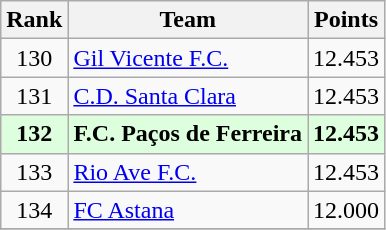<table class="wikitable" style="text-align: center;">
<tr>
<th>Rank</th>
<th>Team</th>
<th>Points</th>
</tr>
<tr>
<td>130</td>
<td align="left"> <a href='#'>Gil Vicente F.C.</a></td>
<td>12.453</td>
</tr>
<tr>
<td>131</td>
<td align="left"> <a href='#'>C.D. Santa Clara</a></td>
<td>12.453</td>
</tr>
<tr bgcolor="#ddffdd" style="font-weight:bold">
<td>132</td>
<td align="left"> F.C. Paços de Ferreira</td>
<td>12.453</td>
</tr>
<tr>
<td>133</td>
<td align="left"> <a href='#'>Rio Ave F.C.</a></td>
<td>12.453</td>
</tr>
<tr>
<td>134</td>
<td align="left"> <a href='#'>FC Astana</a></td>
<td>12.000</td>
</tr>
<tr>
</tr>
</table>
